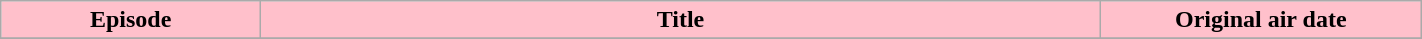<table class="wikitable plainrowheaders" style="width:75%;">
<tr>
<th style="background:pink; width:3%;">Episode</th>
<th style="background:pink; width:12%;">Title</th>
<th style="background:pink; width:4%;">Original air date</th>
</tr>
<tr>
</tr>
</table>
